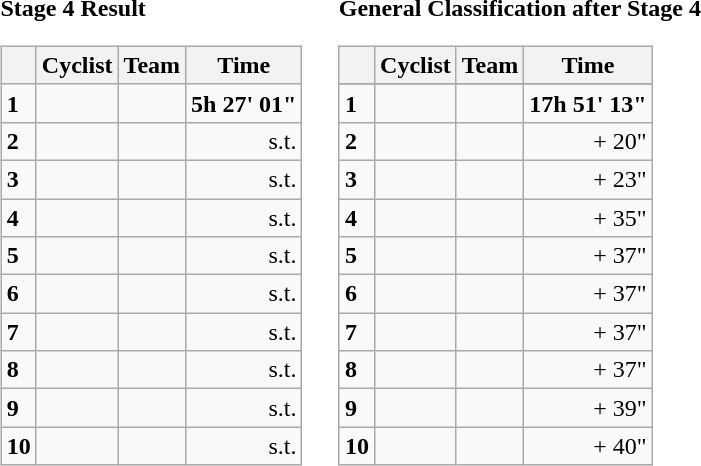<table>
<tr>
<td><strong>Stage 4 Result</strong><br><table class="wikitable">
<tr>
<th></th>
<th>Cyclist</th>
<th>Team</th>
<th>Time</th>
</tr>
<tr>
<td><strong>1</strong></td>
<td><strong></strong></td>
<td><strong></strong></td>
<td align=right><strong>5h 27' 01"</strong></td>
</tr>
<tr>
<td><strong>2</strong></td>
<td></td>
<td></td>
<td align=right>s.t.</td>
</tr>
<tr>
<td><strong>3</strong></td>
<td></td>
<td></td>
<td align=right>s.t.</td>
</tr>
<tr>
<td><strong>4</strong></td>
<td></td>
<td></td>
<td align=right>s.t.</td>
</tr>
<tr>
<td><strong>5</strong></td>
<td></td>
<td></td>
<td align=right>s.t.</td>
</tr>
<tr>
<td><strong>6</strong></td>
<td></td>
<td></td>
<td align=right>s.t.</td>
</tr>
<tr>
<td><strong>7</strong></td>
<td></td>
<td></td>
<td align=right>s.t.</td>
</tr>
<tr>
<td><strong>8</strong></td>
<td></td>
<td></td>
<td align=right>s.t.</td>
</tr>
<tr>
<td><strong>9</strong></td>
<td></td>
<td></td>
<td align=right>s.t.</td>
</tr>
<tr>
<td><strong>10</strong></td>
<td></td>
<td></td>
<td align=right>s.t.</td>
</tr>
</table>
</td>
<td></td>
<td><strong>General Classification after Stage 4</strong><br><table class="wikitable">
<tr>
<th></th>
<th>Cyclist</th>
<th>Team</th>
<th>Time</th>
</tr>
<tr>
</tr>
<tr>
<td><strong>1</strong></td>
<td><strong></strong></td>
<td><strong></strong></td>
<td align=right><strong>17h 51' 13"</strong></td>
</tr>
<tr>
<td><strong>2</strong></td>
<td></td>
<td></td>
<td align=right>+ 20"</td>
</tr>
<tr>
<td><strong>3</strong></td>
<td></td>
<td></td>
<td align=right>+ 23"</td>
</tr>
<tr>
<td><strong>4</strong></td>
<td></td>
<td></td>
<td align=right>+ 35"</td>
</tr>
<tr>
<td><strong>5</strong></td>
<td></td>
<td></td>
<td align=right>+ 37"</td>
</tr>
<tr>
<td><strong>6</strong></td>
<td></td>
<td></td>
<td align=right>+ 37"</td>
</tr>
<tr>
<td><strong>7</strong></td>
<td></td>
<td></td>
<td align=right>+ 37"</td>
</tr>
<tr>
<td><strong>8</strong></td>
<td></td>
<td></td>
<td align=right>+ 37"</td>
</tr>
<tr>
<td><strong>9</strong></td>
<td></td>
<td></td>
<td align=right>+ 39"</td>
</tr>
<tr>
<td><strong>10</strong></td>
<td></td>
<td></td>
<td align=right>+ 40"</td>
</tr>
</table>
</td>
</tr>
</table>
